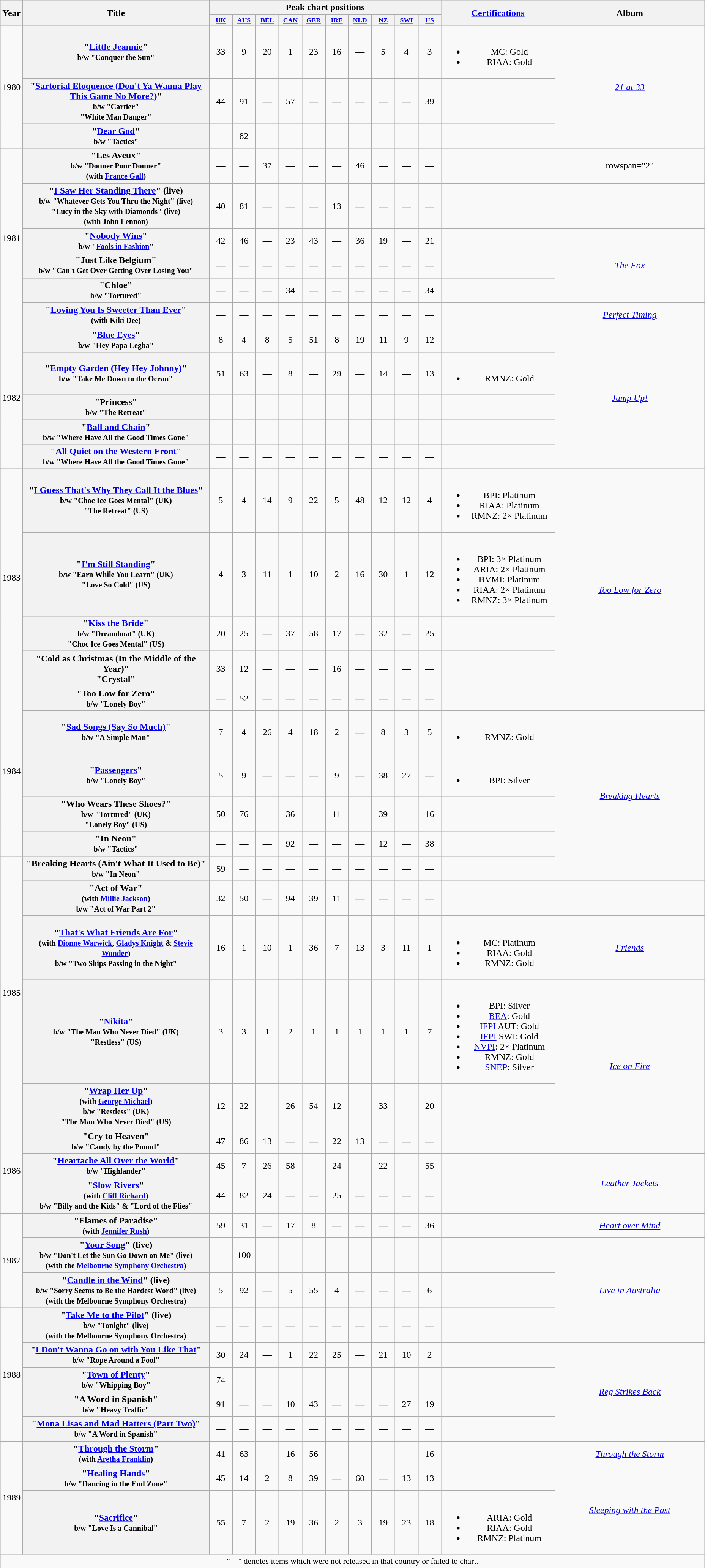<table class="wikitable plainrowheaders" style="text-align:center;">
<tr>
<th scope="col" rowspan="2" style="width:1em;">Year</th>
<th scope="col" rowspan="2" style="width:20em;">Title</th>
<th scope="col" colspan="10">Peak chart positions</th>
<th scope="col" rowspan="2" style="width:12em;"><a href='#'>Certifications</a></th>
<th scope="col" rowspan="2" style="width:16em;">Album</th>
</tr>
<tr style="font-size:small;">
<th scope="col" style="width:3em;font-size:90%"><a href='#'>UK</a><br></th>
<th scope="col" style="width:3em;font-size:90%"><a href='#'>AUS</a><br></th>
<th scope="col" style="width:3em;font-size:90%"><a href='#'>BEL</a><br></th>
<th scope="col" style="width:3em;font-size:90%"><a href='#'>CAN</a><br></th>
<th scope="col" style="width:3em;font-size:90%"><a href='#'>GER</a><br></th>
<th scope="col" style="width:3em;font-size:90%"><a href='#'>IRE</a><br></th>
<th scope="col" style="width:3em;font-size:90%"><a href='#'>NLD</a><br></th>
<th scope="col" style="width:3em;font-size:90%"><a href='#'>NZ</a><br></th>
<th scope="col" style="width:3em;font-size:90%"><a href='#'>SWI</a><br></th>
<th scope="col" style="width:3em;font-size:90%"><a href='#'>US</a><br></th>
</tr>
<tr>
<td rowspan="3">1980</td>
<th scope="row">"<a href='#'>Little Jeannie</a>"<br><small>b/w "Conquer the Sun"</small></th>
<td>33</td>
<td>9</td>
<td>20</td>
<td>1</td>
<td>23</td>
<td>16</td>
<td>—</td>
<td>5</td>
<td>4</td>
<td>3</td>
<td><br><ul><li>MC: Gold</li><li>RIAA: Gold</li></ul></td>
<td rowspan="3"><em><a href='#'>21 at 33</a></em></td>
</tr>
<tr>
<th scope="row">"<a href='#'>Sartorial Eloquence (Don't Ya Wanna Play This Game No More?)</a>"<br><small>b/w "Cartier"<br>"White Man Danger"</small></th>
<td>44</td>
<td>91</td>
<td>—</td>
<td>57</td>
<td>—</td>
<td>—</td>
<td>—</td>
<td>—</td>
<td>—</td>
<td>39</td>
<td></td>
</tr>
<tr>
<th scope="row">"<a href='#'>Dear God</a>"<br><small>b/w "Tactics"</small></th>
<td>—</td>
<td>82</td>
<td>—</td>
<td>—</td>
<td>—</td>
<td>—</td>
<td>—</td>
<td>—</td>
<td>—</td>
<td>—</td>
<td></td>
</tr>
<tr>
<td rowspan="6">1981</td>
<th scope="row">"Les Aveux"<br><small>b/w "Donner Pour Donner" <br>(with <a href='#'>France Gall</a>)</small></th>
<td>—</td>
<td>—</td>
<td>37</td>
<td>—</td>
<td>—</td>
<td>—</td>
<td>46</td>
<td>—</td>
<td>—</td>
<td>—</td>
<td></td>
<td>rowspan="2" </td>
</tr>
<tr>
<th scope="row">"<a href='#'>I Saw Her Standing There</a>" (live) <br><small>b/w "Whatever Gets You Thru the Night" (live)<br>"Lucy in the Sky with Diamonds" (live)<br>(with John Lennon)</small></th>
<td>40</td>
<td>81</td>
<td>—</td>
<td>—</td>
<td>—</td>
<td>13</td>
<td>—</td>
<td>—</td>
<td>—</td>
<td>—</td>
<td></td>
</tr>
<tr>
<th scope="row">"<a href='#'>Nobody Wins</a>"<br><small>b/w "<a href='#'>Fools in Fashion</a>"</small></th>
<td>42</td>
<td>46</td>
<td>—</td>
<td>23</td>
<td>43</td>
<td>—</td>
<td>36</td>
<td>19</td>
<td>—</td>
<td>21</td>
<td></td>
<td rowspan="3"><em><a href='#'>The Fox</a></em></td>
</tr>
<tr>
<th scope="row">"Just Like Belgium"<br><small>b/w "Can't Get Over Getting Over Losing You"</small></th>
<td>—</td>
<td>—</td>
<td>—</td>
<td>—</td>
<td>—</td>
<td>—</td>
<td>—</td>
<td>—</td>
<td>—</td>
<td>—</td>
<td></td>
</tr>
<tr>
<th scope="row">"Chloe"<br><small>b/w "Tortured"</small></th>
<td>—</td>
<td>—</td>
<td>—</td>
<td>34</td>
<td>—</td>
<td>—</td>
<td>—</td>
<td>—</td>
<td>—</td>
<td>34</td>
<td></td>
</tr>
<tr>
<th scope="row">"<a href='#'>Loving You Is Sweeter Than Ever</a>" <br><small>(with Kiki Dee)</small></th>
<td>—</td>
<td>—</td>
<td>—</td>
<td>—</td>
<td>—</td>
<td>—</td>
<td>—</td>
<td>—</td>
<td>—</td>
<td>—</td>
<td></td>
<td><em><a href='#'>Perfect Timing</a></em></td>
</tr>
<tr>
<td rowspan="5">1982</td>
<th scope="row">"<a href='#'>Blue Eyes</a>"<br><small>b/w "Hey Papa Legba"</small></th>
<td>8</td>
<td>4</td>
<td>8</td>
<td>5</td>
<td>51</td>
<td>8</td>
<td>19</td>
<td>11</td>
<td>9</td>
<td>12</td>
<td></td>
<td rowspan="5"><em><a href='#'>Jump Up!</a></em></td>
</tr>
<tr>
<th scope="row">"<a href='#'>Empty Garden (Hey Hey Johnny)</a>"<br><small>b/w "Take Me Down to the Ocean"</small></th>
<td>51</td>
<td>63</td>
<td>—</td>
<td>8</td>
<td>—</td>
<td>29</td>
<td>—</td>
<td>14</td>
<td>—</td>
<td>13</td>
<td><br><ul><li>RMNZ: Gold</li></ul></td>
</tr>
<tr>
<th scope="row">"Princess"<br><small>b/w "The Retreat"</small></th>
<td>—</td>
<td>—</td>
<td>—</td>
<td>—</td>
<td>—</td>
<td>—</td>
<td>—</td>
<td>—</td>
<td>—</td>
<td>—</td>
<td></td>
</tr>
<tr>
<th scope="row">"<a href='#'>Ball and Chain</a>"<br><small>b/w "Where Have All the Good Times Gone"</small></th>
<td>—</td>
<td>—</td>
<td>—</td>
<td>—</td>
<td>—</td>
<td>—</td>
<td>—</td>
<td>—</td>
<td>—</td>
<td>—</td>
<td></td>
</tr>
<tr>
<th scope="row">"<a href='#'>All Quiet on the Western Front</a>"<br><small>b/w "Where Have All the Good Times Gone"</small></th>
<td>—</td>
<td>—</td>
<td>—</td>
<td>—</td>
<td>—</td>
<td>—</td>
<td>—</td>
<td>—</td>
<td>—</td>
<td>—</td>
<td></td>
</tr>
<tr>
<td rowspan="4">1983</td>
<th scope="row">"<a href='#'>I Guess That's Why They Call It the Blues</a>"<br><small>b/w "Choc Ice Goes Mental" (UK)<br>"The Retreat" (US)</small></th>
<td>5</td>
<td>4</td>
<td>14</td>
<td>9</td>
<td>22</td>
<td>5</td>
<td>48</td>
<td>12</td>
<td>12</td>
<td>4</td>
<td><br><ul><li>BPI: Platinum</li><li>RIAA: Platinum</li><li>RMNZ: 2× Platinum</li></ul></td>
<td rowspan="5"><em><a href='#'>Too Low for Zero</a></em></td>
</tr>
<tr>
<th scope="row">"<a href='#'>I'm Still Standing</a>"<br><small>b/w "Earn While You Learn" (UK)<br>"Love So Cold" (US)</small></th>
<td>4</td>
<td>3</td>
<td>11</td>
<td>1</td>
<td>10</td>
<td>2</td>
<td>16</td>
<td>30</td>
<td>1</td>
<td>12</td>
<td><br><ul><li>BPI: 3× Platinum</li><li>ARIA: 2× Platinum</li><li>BVMI: Platinum</li><li>RIAA: 2× Platinum </li><li>RMNZ: 3× Platinum</li></ul></td>
</tr>
<tr>
<th scope="row">"<a href='#'>Kiss the Bride</a>"<br><small>b/w "Dreamboat" (UK)<br>"Choc Ice Goes Mental" (US)</small></th>
<td>20</td>
<td>25</td>
<td>—</td>
<td>37</td>
<td>58</td>
<td>17</td>
<td>—</td>
<td>32</td>
<td>—</td>
<td>25</td>
<td></td>
</tr>
<tr>
<th scope="row">"Cold as Christmas (In the Middle of the Year)"<br>"Crystal"</th>
<td>33</td>
<td>12</td>
<td>—</td>
<td>—</td>
<td>—</td>
<td>16</td>
<td>—</td>
<td>—</td>
<td>—</td>
<td>—</td>
<td></td>
</tr>
<tr>
<td rowspan="5">1984</td>
<th scope="row">"Too Low for Zero"<br><small>b/w "Lonely Boy"</small></th>
<td>—</td>
<td>52</td>
<td>—</td>
<td>—</td>
<td>—</td>
<td>—</td>
<td>—</td>
<td>—</td>
<td>—</td>
<td>—</td>
<td></td>
</tr>
<tr>
<th scope="row">"<a href='#'>Sad Songs (Say So Much)</a>"<br><small>b/w "A Simple Man"</small></th>
<td>7</td>
<td>4</td>
<td>26</td>
<td>4</td>
<td>18</td>
<td>2</td>
<td>—</td>
<td>8</td>
<td>3</td>
<td>5</td>
<td><br><ul><li>RMNZ: Gold</li></ul></td>
<td rowspan="5"><em><a href='#'>Breaking Hearts</a></em></td>
</tr>
<tr>
<th scope="row">"<a href='#'>Passengers</a>"<br><small>b/w "Lonely Boy"</small></th>
<td>5</td>
<td>9</td>
<td>—</td>
<td>—</td>
<td>—</td>
<td>9</td>
<td>—</td>
<td>38</td>
<td>27</td>
<td>—</td>
<td><br><ul><li>BPI: Silver</li></ul></td>
</tr>
<tr>
<th scope="row">"Who Wears These Shoes?"<br><small>b/w "Tortured" (UK)<br>"Lonely Boy" (US)</small></th>
<td>50</td>
<td>76</td>
<td>—</td>
<td>36</td>
<td>—</td>
<td>11</td>
<td>—</td>
<td>39</td>
<td>—</td>
<td>16</td>
<td></td>
</tr>
<tr>
<th scope="row">"In Neon"<br><small>b/w "Tactics"</small></th>
<td>—</td>
<td>—</td>
<td>—</td>
<td>92</td>
<td>—</td>
<td>—</td>
<td>—</td>
<td>12</td>
<td>—</td>
<td>38</td>
<td></td>
</tr>
<tr>
<td rowspan="5">1985</td>
<th scope="row">"Breaking Hearts (Ain't What It Used to Be)"<br><small>b/w "In Neon"</small></th>
<td>59</td>
<td>—</td>
<td>—</td>
<td>—</td>
<td>—</td>
<td>—</td>
<td>—</td>
<td>—</td>
<td>—</td>
<td>—</td>
<td></td>
</tr>
<tr>
<th scope="row">"Act of War"<br><small>(with <a href='#'>Millie Jackson</a>)<br>b/w "Act of War Part 2"</small></th>
<td>32</td>
<td>50</td>
<td>—</td>
<td>94</td>
<td>39</td>
<td>11</td>
<td>—</td>
<td>—</td>
<td>—</td>
<td>—</td>
<td></td>
<td></td>
</tr>
<tr>
<th scope="row">"<a href='#'>That's What Friends Are For</a>" <br><small>(with <a href='#'>Dionne Warwick</a>, <a href='#'>Gladys Knight</a> & <a href='#'>Stevie Wonder</a>)<br>b/w "Two Ships Passing in the Night"</small></th>
<td>16</td>
<td>1</td>
<td>10</td>
<td>1</td>
<td>36</td>
<td>7</td>
<td>13</td>
<td>3</td>
<td>11</td>
<td>1</td>
<td><br><ul><li>MC: Platinum</li><li>RIAA: Gold</li><li>RMNZ: Gold</li></ul></td>
<td><em><a href='#'>Friends</a></em></td>
</tr>
<tr>
<th scope="row">"<a href='#'>Nikita</a>"<br><small>b/w "The Man Who Never Died" (UK)<br>"Restless" (US)</small></th>
<td>3</td>
<td>3</td>
<td>1</td>
<td>2</td>
<td>1</td>
<td>1</td>
<td>1</td>
<td>1</td>
<td>1</td>
<td>7</td>
<td><br><ul><li>BPI: Silver</li><li><a href='#'>BEA</a>: Gold</li><li><a href='#'>IFPI</a> AUT: Gold</li><li><a href='#'>IFPI</a> SWI: Gold</li><li><a href='#'>NVPI</a>: 2× Platinum</li><li>RMNZ: Gold</li><li><a href='#'>SNEP</a>: Silver</li></ul></td>
<td rowspan="3"><em><a href='#'>Ice on Fire</a></em></td>
</tr>
<tr>
<th scope="row">"<a href='#'>Wrap Her Up</a>"<br><small>(with <a href='#'>George Michael</a>)<br>b/w "Restless" (UK)<br>"The Man Who Never Died" (US)</small></th>
<td>12</td>
<td>22</td>
<td>—</td>
<td>26</td>
<td>54</td>
<td>12</td>
<td>—</td>
<td>33</td>
<td>—</td>
<td>20</td>
<td></td>
</tr>
<tr>
<td rowspan="3">1986</td>
<th scope="row">"Cry to Heaven"<br><small>b/w "Candy by the Pound"</small></th>
<td>47</td>
<td>86</td>
<td>13</td>
<td>—</td>
<td>—</td>
<td>22</td>
<td>13</td>
<td>—</td>
<td>—</td>
<td>—</td>
<td></td>
</tr>
<tr>
<th scope="row">"<a href='#'>Heartache All Over the World</a>"<br><small>b/w "Highlander"</small></th>
<td>45</td>
<td>7</td>
<td>26</td>
<td>58</td>
<td>—</td>
<td>24</td>
<td>—</td>
<td>22</td>
<td>—</td>
<td>55</td>
<td></td>
<td rowspan="2"><em><a href='#'>Leather Jackets</a></em></td>
</tr>
<tr>
<th scope="row">"<a href='#'>Slow Rivers</a>"<br><small>(with <a href='#'>Cliff Richard</a>)<br>b/w "Billy and the Kids" & "Lord of the Flies"</small></th>
<td>44</td>
<td>82</td>
<td>24</td>
<td>—</td>
<td>—</td>
<td>25</td>
<td>—</td>
<td>—</td>
<td>—</td>
<td>—</td>
<td></td>
</tr>
<tr>
<td rowspan="3">1987</td>
<th scope="row">"Flames of Paradise" <br><small>(with <a href='#'>Jennifer Rush</a>)</small></th>
<td>59</td>
<td>31</td>
<td>—</td>
<td>17</td>
<td>8</td>
<td>—</td>
<td>—</td>
<td>—</td>
<td>—</td>
<td>36</td>
<td></td>
<td><em><a href='#'>Heart over Mind</a></em></td>
</tr>
<tr>
<th scope="row">"<a href='#'>Your Song</a>" (live)<br><small>b/w "Don't Let the Sun Go Down on Me" (live)<br>(with the <a href='#'>Melbourne Symphony Orchestra</a>)</small></th>
<td>—</td>
<td>100</td>
<td>—</td>
<td>—</td>
<td>—</td>
<td>—</td>
<td>—</td>
<td>—</td>
<td>—</td>
<td>—</td>
<td></td>
<td rowspan="3"><em><a href='#'>Live in Australia</a></em></td>
</tr>
<tr>
<th scope="row">"<a href='#'>Candle in the Wind</a>" (live)<br><small>b/w "Sorry Seems to Be the Hardest Word" (live)<br>(with the Melbourne Symphony Orchestra)</small></th>
<td>5</td>
<td>92</td>
<td>—</td>
<td>5</td>
<td>55</td>
<td>4</td>
<td>—</td>
<td>—</td>
<td>—</td>
<td>6</td>
<td></td>
</tr>
<tr>
<td rowspan="5">1988</td>
<th scope="row">"<a href='#'>Take Me to the Pilot</a>" (live)<br><small>b/w "Tonight" (live)<br>(with the Melbourne Symphony Orchestra)</small></th>
<td>—</td>
<td>—</td>
<td>—</td>
<td>—</td>
<td>—</td>
<td>—</td>
<td>—</td>
<td>—</td>
<td>—</td>
<td>—</td>
<td></td>
</tr>
<tr>
<th scope="row">"<a href='#'>I Don't Wanna Go on with You Like That</a>"<br><small>b/w "Rope Around a Fool"</small></th>
<td>30</td>
<td>24</td>
<td>—</td>
<td>1</td>
<td>22</td>
<td>25</td>
<td>—</td>
<td>21</td>
<td>10</td>
<td>2</td>
<td></td>
<td rowspan="4"><em><a href='#'>Reg Strikes Back</a></em></td>
</tr>
<tr>
<th scope="row">"<a href='#'>Town of Plenty</a>"<br><small>b/w "Whipping Boy"</small></th>
<td>74</td>
<td>—</td>
<td>—</td>
<td>—</td>
<td>—</td>
<td>—</td>
<td>—</td>
<td>—</td>
<td>—</td>
<td>—</td>
<td></td>
</tr>
<tr>
<th scope="row">"A Word in Spanish"<br><small>b/w "Heavy Traffic"</small></th>
<td>91</td>
<td>—</td>
<td>—</td>
<td>10</td>
<td>43</td>
<td>—</td>
<td>—</td>
<td>—</td>
<td>27</td>
<td>19</td>
<td></td>
</tr>
<tr>
<th scope="row">"<a href='#'>Mona Lisas and Mad Hatters (Part Two)</a>"<br><small>b/w "A Word in Spanish"</small></th>
<td>—</td>
<td>—</td>
<td>—</td>
<td>—</td>
<td>—</td>
<td>—</td>
<td>—</td>
<td>—</td>
<td>—</td>
<td>—</td>
<td></td>
</tr>
<tr>
<td rowspan="3">1989</td>
<th scope="row">"<a href='#'>Through the Storm</a>" <br><small>(with <a href='#'>Aretha Franklin</a>)</small></th>
<td>41</td>
<td>63</td>
<td>—</td>
<td>16</td>
<td>56</td>
<td>—</td>
<td>—</td>
<td>—</td>
<td>—</td>
<td>16</td>
<td></td>
<td><em><a href='#'>Through the Storm</a></em></td>
</tr>
<tr>
<th scope="row">"<a href='#'>Healing Hands</a>"<br><small>b/w "Dancing in the End Zone"</small></th>
<td>45</td>
<td>14</td>
<td>2</td>
<td>8</td>
<td>39</td>
<td>—</td>
<td>60</td>
<td>—</td>
<td>13</td>
<td>13</td>
<td></td>
<td rowspan="2"><em><a href='#'>Sleeping with the Past</a></em></td>
</tr>
<tr>
<th scope="row">"<a href='#'>Sacrifice</a>"<br><small>b/w "Love Is a Cannibal"</small></th>
<td>55</td>
<td>7</td>
<td>2</td>
<td>19</td>
<td>36</td>
<td>2</td>
<td>3</td>
<td>19</td>
<td>23</td>
<td>18</td>
<td><br><ul><li>ARIA: Gold</li><li>RIAA: Gold</li><li>RMNZ: Platinum</li></ul></td>
</tr>
<tr>
<td colspan="16"  style="text-align:center; font-size:90%;">"—" denotes items which were not released in that country or failed to chart.</td>
</tr>
</table>
